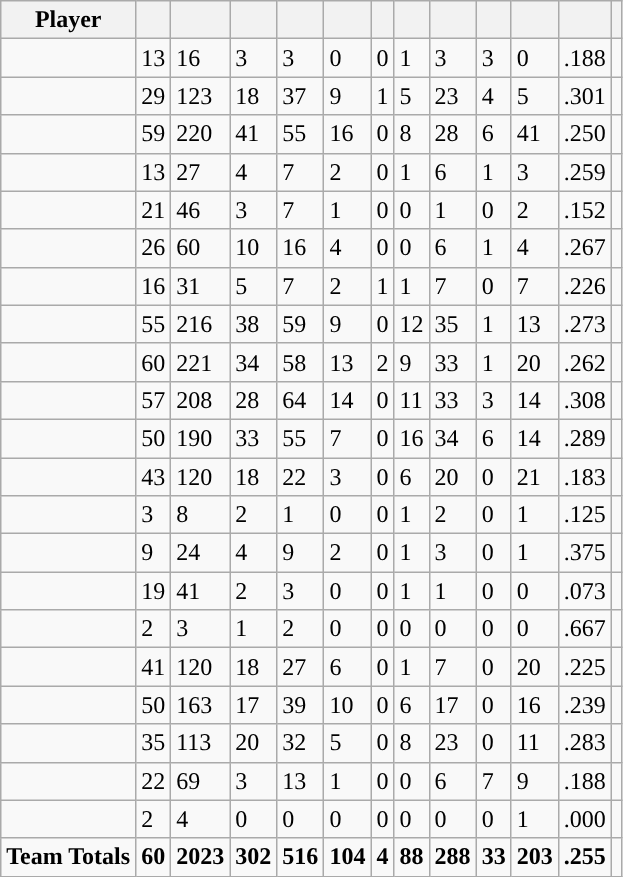<table class="wikitable sortable">
<tr>
<th>Player</th>
<th></th>
<th></th>
<th></th>
<th></th>
<th></th>
<th></th>
<th></th>
<th></th>
<th></th>
<th></th>
<th></th>
<th></th>
</tr>
<tr align=left>
<td></td>
<td>13</td>
<td>16</td>
<td>3</td>
<td>3</td>
<td>0</td>
<td>0</td>
<td>1</td>
<td>3</td>
<td>3</td>
<td>0</td>
<td>.188</td>
<td></td>
</tr>
<tr align=left>
<td></td>
<td>29</td>
<td>123</td>
<td>18</td>
<td>37</td>
<td>9</td>
<td>1</td>
<td>5</td>
<td>23</td>
<td>4</td>
<td>5</td>
<td>.301</td>
<td></td>
</tr>
<tr align=left>
<td></td>
<td>59</td>
<td>220</td>
<td>41</td>
<td>55</td>
<td>16</td>
<td>0</td>
<td>8</td>
<td>28</td>
<td>6</td>
<td>41</td>
<td>.250</td>
<td></td>
</tr>
<tr align=left>
<td></td>
<td>13</td>
<td>27</td>
<td>4</td>
<td>7</td>
<td>2</td>
<td>0</td>
<td>1</td>
<td>6</td>
<td>1</td>
<td>3</td>
<td>.259</td>
<td></td>
</tr>
<tr align=left>
<td></td>
<td>21</td>
<td>46</td>
<td>3</td>
<td>7</td>
<td>1</td>
<td>0</td>
<td>0</td>
<td>1</td>
<td>0</td>
<td>2</td>
<td>.152</td>
<td></td>
</tr>
<tr align=left>
<td></td>
<td>26</td>
<td>60</td>
<td>10</td>
<td>16</td>
<td>4</td>
<td>0</td>
<td>0</td>
<td>6</td>
<td>1</td>
<td>4</td>
<td>.267</td>
<td></td>
</tr>
<tr align=left>
<td></td>
<td>16</td>
<td>31</td>
<td>5</td>
<td>7</td>
<td>2</td>
<td>1</td>
<td>1</td>
<td>7</td>
<td>0</td>
<td>7</td>
<td>.226</td>
<td></td>
</tr>
<tr align=left>
<td></td>
<td>55</td>
<td>216</td>
<td>38</td>
<td>59</td>
<td>9</td>
<td>0</td>
<td>12</td>
<td>35</td>
<td>1</td>
<td>13</td>
<td>.273</td>
<td></td>
</tr>
<tr align=left>
<td></td>
<td>60</td>
<td>221</td>
<td>34</td>
<td>58</td>
<td>13</td>
<td>2</td>
<td>9</td>
<td>33</td>
<td>1</td>
<td>20</td>
<td>.262</td>
<td></td>
</tr>
<tr align=left>
<td></td>
<td>57</td>
<td>208</td>
<td>28</td>
<td>64</td>
<td>14</td>
<td>0</td>
<td>11</td>
<td>33</td>
<td>3</td>
<td>14</td>
<td>.308</td>
<td></td>
</tr>
<tr align=left>
<td></td>
<td>50</td>
<td>190</td>
<td>33</td>
<td>55</td>
<td>7</td>
<td>0</td>
<td>16</td>
<td>34</td>
<td>6</td>
<td>14</td>
<td>.289</td>
<td></td>
</tr>
<tr align=left>
<td></td>
<td>43</td>
<td>120</td>
<td>18</td>
<td>22</td>
<td>3</td>
<td>0</td>
<td>6</td>
<td>20</td>
<td>0</td>
<td>21</td>
<td>.183</td>
<td></td>
</tr>
<tr align=left>
<td></td>
<td>3</td>
<td>8</td>
<td>2</td>
<td>1</td>
<td>0</td>
<td>0</td>
<td>1</td>
<td>2</td>
<td>0</td>
<td>1</td>
<td>.125</td>
<td></td>
</tr>
<tr align=left>
<td></td>
<td>9</td>
<td>24</td>
<td>4</td>
<td>9</td>
<td>2</td>
<td>0</td>
<td>1</td>
<td>3</td>
<td>0</td>
<td>1</td>
<td>.375</td>
<td></td>
</tr>
<tr align=left>
<td></td>
<td>19</td>
<td>41</td>
<td>2</td>
<td>3</td>
<td>0</td>
<td>0</td>
<td>1</td>
<td>1</td>
<td>0</td>
<td>0</td>
<td>.073</td>
<td></td>
</tr>
<tr align=left>
<td></td>
<td>2</td>
<td>3</td>
<td>1</td>
<td>2</td>
<td>0</td>
<td>0</td>
<td>0</td>
<td>0</td>
<td>0</td>
<td>0</td>
<td>.667</td>
<td></td>
</tr>
<tr align=left>
<td></td>
<td>41</td>
<td>120</td>
<td>18</td>
<td>27</td>
<td>6</td>
<td>0</td>
<td>1</td>
<td>7</td>
<td>0</td>
<td>20</td>
<td>.225</td>
<td></td>
</tr>
<tr align=left>
<td></td>
<td>50</td>
<td>163</td>
<td>17</td>
<td>39</td>
<td>10</td>
<td>0</td>
<td>6</td>
<td>17</td>
<td>0</td>
<td>16</td>
<td>.239</td>
<td></td>
</tr>
<tr align=left>
<td></td>
<td>35</td>
<td>113</td>
<td>20</td>
<td>32</td>
<td>5</td>
<td>0</td>
<td>8</td>
<td>23</td>
<td>0</td>
<td>11</td>
<td>.283</td>
<td></td>
</tr>
<tr align=left>
<td></td>
<td>22</td>
<td>69</td>
<td>3</td>
<td>13</td>
<td>1</td>
<td>0</td>
<td>0</td>
<td>6</td>
<td>7</td>
<td>9</td>
<td>.188</td>
<td></td>
</tr>
<tr align=left>
<td></td>
<td>2</td>
<td>4</td>
<td>0</td>
<td>0</td>
<td>0</td>
<td>0</td>
<td>0</td>
<td>0</td>
<td>0</td>
<td>1</td>
<td>.000</td>
<td></td>
</tr>
<tr align=left>
<td><strong>Team Totals</strong></td>
<td><strong>60</strong></td>
<td><strong>2023</strong></td>
<td><strong>302</strong></td>
<td><strong>516</strong></td>
<td><strong>104</strong></td>
<td><strong>4</strong></td>
<td><strong>88</strong></td>
<td><strong>288</strong></td>
<td><strong>33</strong></td>
<td><strong>203</strong></td>
<td><strong>.255</strong></td>
<td></td>
</tr>
</table>
